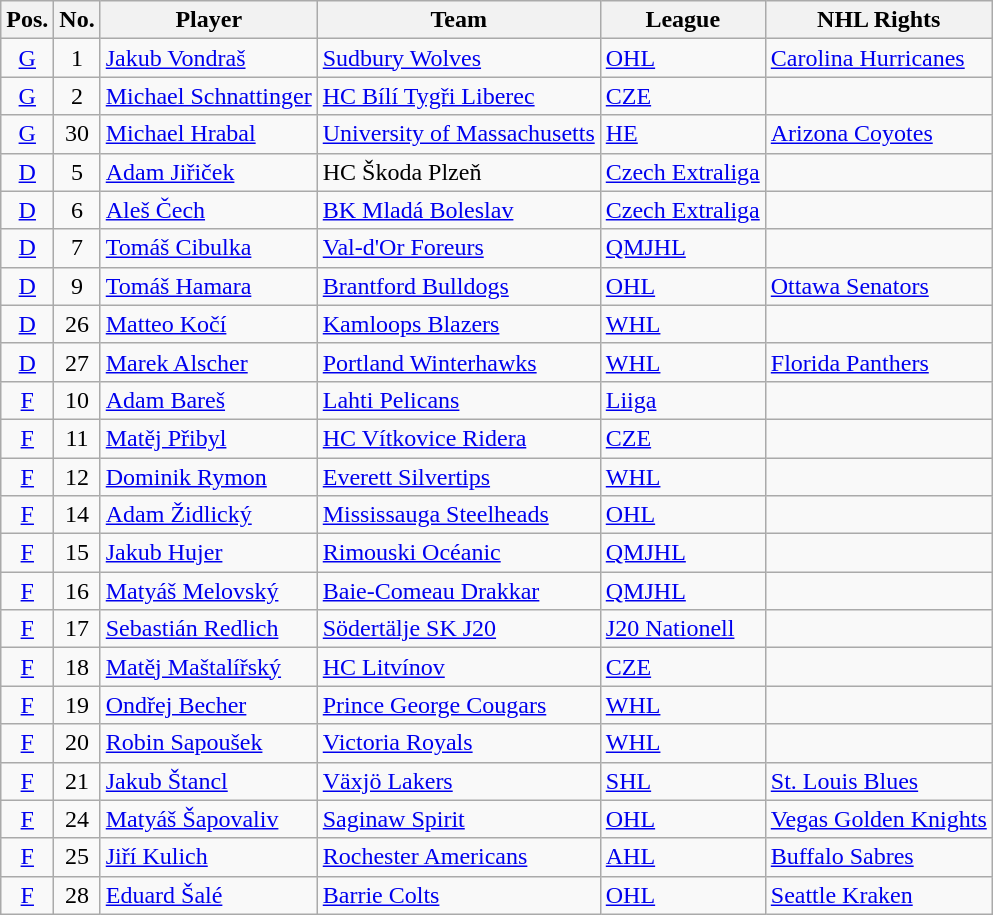<table class="wikitable sortable">
<tr>
<th>Pos.</th>
<th>No.</th>
<th>Player</th>
<th>Team</th>
<th>League</th>
<th>NHL Rights</th>
</tr>
<tr>
<td style="text-align:center;"><a href='#'>G</a></td>
<td style="text-align:center;">1</td>
<td><a href='#'>Jakub Vondraš</a></td>
<td> <a href='#'>Sudbury Wolves</a></td>
<td> <a href='#'>OHL</a></td>
<td><a href='#'>Carolina Hurricanes</a></td>
</tr>
<tr>
<td style="text-align:center;"><a href='#'>G</a></td>
<td style="text-align:center;">2</td>
<td><a href='#'>Michael Schnattinger</a></td>
<td> <a href='#'>HC Bílí Tygři Liberec</a></td>
<td>  <a href='#'>CZE</a></td>
<td></td>
</tr>
<tr>
<td style="text-align:center;"><a href='#'>G</a></td>
<td style="text-align:center;">30</td>
<td><a href='#'>Michael Hrabal</a></td>
<td> <a href='#'>University of Massachusetts</a></td>
<td> <a href='#'>HE</a></td>
<td><a href='#'>Arizona Coyotes</a></td>
</tr>
<tr>
<td style="text-align:center;"><a href='#'>D</a></td>
<td style="text-align:center;">5</td>
<td><a href='#'>Adam Jiřiček</a></td>
<td> HC Škoda Plzeň</td>
<td>  <a href='#'>Czech Extraliga</a></td>
<td></td>
</tr>
<tr>
<td style="text-align:center;"><a href='#'>D</a></td>
<td style="text-align:center;">6</td>
<td><a href='#'>Aleš Čech</a></td>
<td> <a href='#'>BK Mladá Boleslav</a></td>
<td>  <a href='#'>Czech Extraliga</a></td>
<td></td>
</tr>
<tr>
<td style="text-align:center;"><a href='#'>D</a></td>
<td style="text-align:center;">7</td>
<td><a href='#'>Tomáš Cibulka</a></td>
<td> <a href='#'>Val-d'Or Foreurs</a></td>
<td> <a href='#'>QMJHL</a></td>
<td></td>
</tr>
<tr>
<td style="text-align:center;"><a href='#'>D</a></td>
<td style="text-align:center;">9</td>
<td><a href='#'>Tomáš Hamara</a></td>
<td> <a href='#'>Brantford Bulldogs</a></td>
<td> <a href='#'>OHL</a></td>
<td><a href='#'>Ottawa Senators</a></td>
</tr>
<tr>
<td style="text-align:center;"><a href='#'>D</a></td>
<td style="text-align:center;">26</td>
<td><a href='#'>Matteo Kočí</a></td>
<td> <a href='#'>Kamloops Blazers</a></td>
<td> <a href='#'>WHL</a></td>
<td></td>
</tr>
<tr>
<td style="text-align:center;"><a href='#'>D</a></td>
<td style="text-align:center;">27</td>
<td><a href='#'>Marek Alscher</a></td>
<td> <a href='#'>Portland Winterhawks</a></td>
<td> <a href='#'>WHL</a></td>
<td><a href='#'>Florida Panthers</a></td>
</tr>
<tr>
<td style="text-align:center;"><a href='#'>F</a></td>
<td style="text-align:center;">10</td>
<td><a href='#'>Adam Bareš</a></td>
<td> <a href='#'>Lahti Pelicans</a></td>
<td> <a href='#'>Liiga</a></td>
<td></td>
</tr>
<tr>
<td style="text-align:center;"><a href='#'>F</a></td>
<td style="text-align:center;">11</td>
<td><a href='#'>Matěj Přibyl</a></td>
<td> <a href='#'>HC Vítkovice Ridera</a></td>
<td>  <a href='#'>CZE</a></td>
<td></td>
</tr>
<tr>
<td style="text-align:center;"><a href='#'>F</a></td>
<td style="text-align:center;">12</td>
<td><a href='#'>Dominik Rymon</a></td>
<td> <a href='#'>Everett Silvertips</a></td>
<td> <a href='#'>WHL</a></td>
<td></td>
</tr>
<tr>
<td style="text-align:center;"><a href='#'>F</a></td>
<td style="text-align:center;">14</td>
<td><a href='#'>Adam Židlický</a></td>
<td> <a href='#'>Mississauga Steelheads</a></td>
<td> <a href='#'>OHL</a></td>
<td></td>
</tr>
<tr>
<td style="text-align:center;"><a href='#'>F</a></td>
<td style="text-align:center;">15</td>
<td><a href='#'>Jakub Hujer</a></td>
<td> <a href='#'>Rimouski Océanic</a></td>
<td> <a href='#'>QMJHL</a></td>
<td></td>
</tr>
<tr>
<td style="text-align:center;"><a href='#'>F</a></td>
<td style="text-align:center;">16</td>
<td><a href='#'>Matyáš Melovský</a></td>
<td> <a href='#'>Baie-Comeau Drakkar</a></td>
<td> <a href='#'>QMJHL</a></td>
<td></td>
</tr>
<tr>
<td style="text-align:center;"><a href='#'>F</a></td>
<td style="text-align:center;">17</td>
<td><a href='#'>Sebastián Redlich</a></td>
<td> <a href='#'>Södertälje SK J20</a></td>
<td> <a href='#'>J20 Nationell</a></td>
<td></td>
</tr>
<tr>
<td style="text-align:center;"><a href='#'>F</a></td>
<td style="text-align:center;">18</td>
<td><a href='#'>Matěj Maštalířský</a></td>
<td> <a href='#'>HC Litvínov</a></td>
<td>  <a href='#'>CZE</a></td>
<td></td>
</tr>
<tr>
<td style="text-align:center;"><a href='#'>F</a></td>
<td style="text-align:center;">19</td>
<td><a href='#'>Ondřej Becher</a></td>
<td> <a href='#'>Prince George Cougars</a></td>
<td> <a href='#'>WHL</a></td>
<td></td>
</tr>
<tr>
<td style="text-align:center;"><a href='#'>F</a></td>
<td style="text-align:center;">20</td>
<td><a href='#'>Robin Sapoušek</a></td>
<td> <a href='#'>Victoria Royals</a></td>
<td> <a href='#'>WHL</a></td>
<td></td>
</tr>
<tr>
<td style="text-align:center;"><a href='#'>F</a></td>
<td style="text-align:center;">21</td>
<td><a href='#'>Jakub Štancl</a></td>
<td> <a href='#'>Växjö Lakers</a></td>
<td> <a href='#'>SHL</a></td>
<td><a href='#'>St. Louis Blues</a></td>
</tr>
<tr>
<td style="text-align:center;"><a href='#'>F</a></td>
<td style="text-align:center;">24</td>
<td><a href='#'>Matyáš Šapovaliv</a></td>
<td> <a href='#'>Saginaw Spirit</a></td>
<td> <a href='#'>OHL</a></td>
<td><a href='#'>Vegas Golden Knights</a></td>
</tr>
<tr>
<td style="text-align:center;"><a href='#'>F</a></td>
<td style="text-align:center;">25</td>
<td><a href='#'>Jiří Kulich</a></td>
<td> <a href='#'>Rochester Americans</a></td>
<td> <a href='#'>AHL</a></td>
<td><a href='#'>Buffalo Sabres</a></td>
</tr>
<tr>
<td style="text-align:center;"><a href='#'>F</a></td>
<td style="text-align:center;">28</td>
<td><a href='#'>Eduard Šalé</a></td>
<td> <a href='#'>Barrie Colts</a></td>
<td> <a href='#'>OHL</a></td>
<td><a href='#'>Seattle Kraken</a></td>
</tr>
</table>
